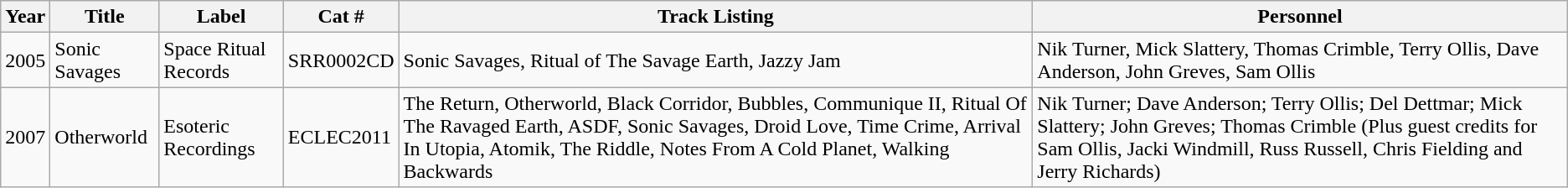<table class="wikitable">
<tr>
<th>Year</th>
<th>Title</th>
<th>Label</th>
<th>Cat #</th>
<th>Track Listing</th>
<th>Personnel</th>
</tr>
<tr>
<td>2005</td>
<td>Sonic Savages</td>
<td>Space Ritual Records</td>
<td>SRR0002CD</td>
<td>Sonic Savages, Ritual of The Savage Earth, Jazzy Jam</td>
<td>Nik Turner, Mick Slattery, Thomas Crimble, Terry Ollis, Dave Anderson, John Greves, Sam Ollis</td>
</tr>
<tr>
<td>2007</td>
<td>Otherworld</td>
<td>Esoteric Recordings</td>
<td>ECLEC2011</td>
<td>The Return, Otherworld, Black Corridor, Bubbles, Communique II, Ritual Of The Ravaged Earth, ASDF, Sonic Savages, Droid Love, Time Crime, Arrival In Utopia, Atomik, The Riddle, Notes From A Cold Planet, Walking Backwards</td>
<td>Nik Turner; Dave Anderson; Terry Ollis; Del Dettmar; Mick Slattery; John Greves; Thomas Crimble (Plus guest credits for Sam Ollis, Jacki Windmill, Russ Russell, Chris Fielding and Jerry Richards)</td>
</tr>
</table>
